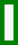<table class="wikitable" style="border: 3px solid green">
<tr>
<td><br></td>
</tr>
</table>
